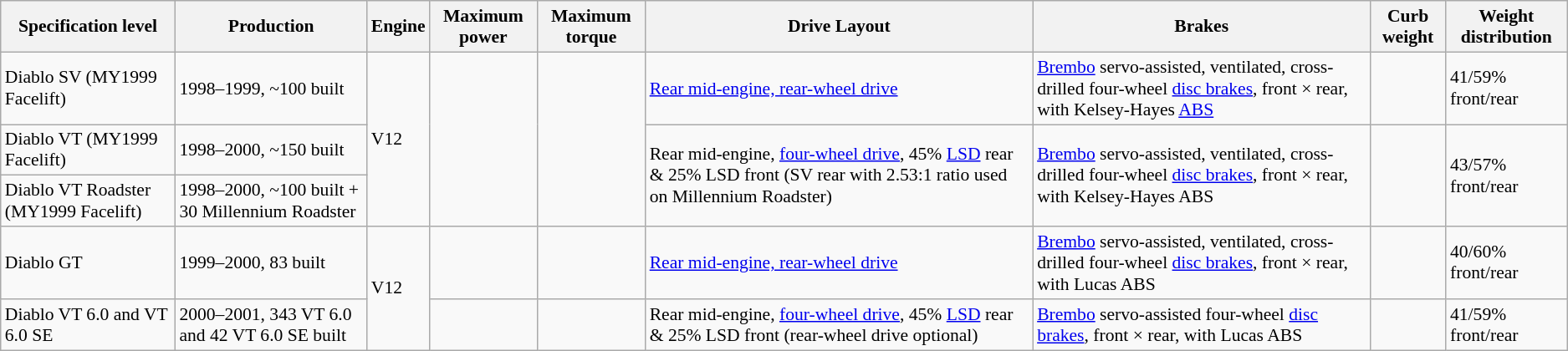<table class="wikitable" style="font-size:90%;">
<tr>
<th>Specification level</th>
<th>Production</th>
<th>Engine</th>
<th>Maximum power</th>
<th>Maximum torque</th>
<th>Drive Layout</th>
<th>Brakes</th>
<th>Curb weight</th>
<th>Weight distribution</th>
</tr>
<tr>
<td>Diablo SV (MY1999 Facelift)</td>
<td>1998–1999, ~100 built</td>
<td rowspan = "3"> V12</td>
<td rowspan = "3"></td>
<td rowspan = "3"></td>
<td><a href='#'>Rear mid-engine, rear-wheel drive</a></td>
<td><a href='#'>Brembo</a> servo-assisted, ventilated, cross-drilled four-wheel <a href='#'>disc brakes</a>,  front ×  rear, with Kelsey-Hayes <a href='#'>ABS</a></td>
<td></td>
<td>41/59% front/rear</td>
</tr>
<tr>
<td>Diablo VT (MY1999 Facelift)</td>
<td>1998–2000, ~150 built</td>
<td rowspan = "2">Rear mid-engine, <a href='#'>four-wheel drive</a>, 45% <a href='#'>LSD</a> rear & 25% LSD front (SV rear with 2.53:1 ratio used on Millennium Roadster)</td>
<td rowspan="2"><a href='#'>Brembo</a> servo-assisted, ventilated, cross-drilled four-wheel <a href='#'>disc brakes</a>,  front ×  rear, with Kelsey-Hayes ABS</td>
<td rowspan = "2"></td>
<td rowspan = "2">43/57% front/rear</td>
</tr>
<tr>
<td>Diablo VT Roadster (MY1999 Facelift)</td>
<td>1998–2000, ~100 built + 30 Millennium Roadster</td>
</tr>
<tr>
<td>Diablo GT</td>
<td>1999–2000, 83 built</td>
<td rowspan = "2"> V12</td>
<td></td>
<td></td>
<td><a href='#'>Rear mid-engine, rear-wheel drive</a></td>
<td><a href='#'>Brembo</a> servo-assisted, ventilated, cross-drilled four-wheel <a href='#'>disc brakes</a>,  front ×  rear, with Lucas ABS</td>
<td></td>
<td>40/60% front/rear</td>
</tr>
<tr>
<td>Diablo VT 6.0 and VT 6.0 SE</td>
<td>2000–2001, 343 VT 6.0 and 42 VT 6.0 SE built</td>
<td></td>
<td></td>
<td>Rear mid-engine, <a href='#'>four-wheel drive</a>, 45% <a href='#'>LSD</a> rear & 25% LSD front (rear-wheel drive optional)</td>
<td><a href='#'>Brembo</a> servo-assisted four-wheel <a href='#'>disc brakes</a>,  front ×  rear, with Lucas ABS</td>
<td></td>
<td>41/59% front/rear</td>
</tr>
</table>
